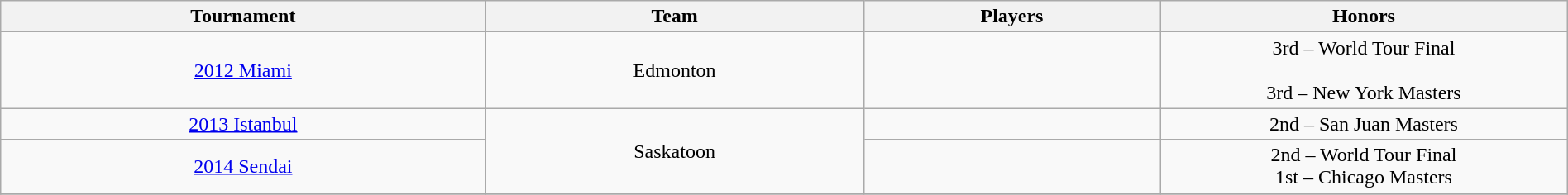<table class="wikitable" width=100% style="text-align: center;">
<tr>
<th>Tournament</th>
<th>Team</th>
<th>Players</th>
<th width=26%>Honors</th>
</tr>
<tr>
<td><a href='#'>2012 Miami</a></td>
<td>Edmonton</td>
<td></td>
<td> 3rd –  World Tour Final<br><br> 3rd –  New York Masters</td>
</tr>
<tr>
<td><a href='#'>2013 Istanbul</a></td>
<td rowspan=2>Saskatoon</td>
<td></td>
<td> 2nd –  San Juan Masters</td>
</tr>
<tr>
<td><a href='#'>2014 Sendai</a></td>
<td></td>
<td> 2nd –  World Tour Final<br> 1st –  Chicago Masters</td>
</tr>
<tr>
</tr>
</table>
